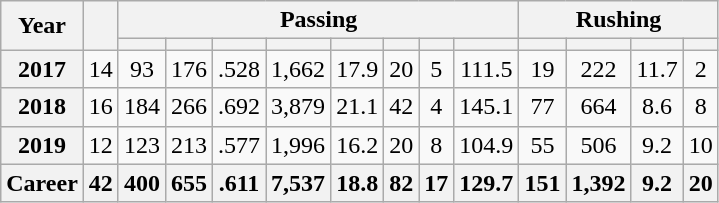<table class="wikitable" style="text-align:center;">
<tr>
<th rowspan="2">Year</th>
<th rowspan="2"></th>
<th colspan="8">Passing</th>
<th colspan="4">Rushing</th>
</tr>
<tr>
<th></th>
<th></th>
<th></th>
<th></th>
<th></th>
<th></th>
<th></th>
<th></th>
<th></th>
<th></th>
<th></th>
<th></th>
</tr>
<tr>
<th>2017</th>
<td>14</td>
<td>93</td>
<td>176</td>
<td>.528</td>
<td>1,662</td>
<td>17.9</td>
<td>20</td>
<td>5</td>
<td>111.5</td>
<td>19</td>
<td>222</td>
<td>11.7</td>
<td>2</td>
</tr>
<tr>
<th>2018</th>
<td>16</td>
<td>184</td>
<td>266</td>
<td>.692</td>
<td>3,879</td>
<td>21.1</td>
<td>42</td>
<td>4</td>
<td>145.1</td>
<td>77</td>
<td>664</td>
<td>8.6</td>
<td>8</td>
</tr>
<tr>
<th>2019</th>
<td>12</td>
<td>123</td>
<td>213</td>
<td>.577</td>
<td>1,996</td>
<td>16.2</td>
<td>20</td>
<td>8</td>
<td>104.9</td>
<td>55</td>
<td>506</td>
<td>9.2</td>
<td>10</td>
</tr>
<tr class="sortbottom" style="background:#eee;">
<th><strong>Career</strong></th>
<th>42</th>
<th>400</th>
<th>655</th>
<th>.611</th>
<th>7,537</th>
<th>18.8</th>
<th>82</th>
<th>17</th>
<th>129.7</th>
<th>151</th>
<th>1,392</th>
<th>9.2</th>
<th>20</th>
</tr>
</table>
